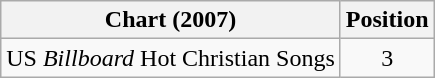<table class="wikitable">
<tr>
<th>Chart (2007)</th>
<th>Position</th>
</tr>
<tr>
<td align="left">US <em>Billboard</em> Hot Christian Songs</td>
<td align="center">3</td>
</tr>
</table>
